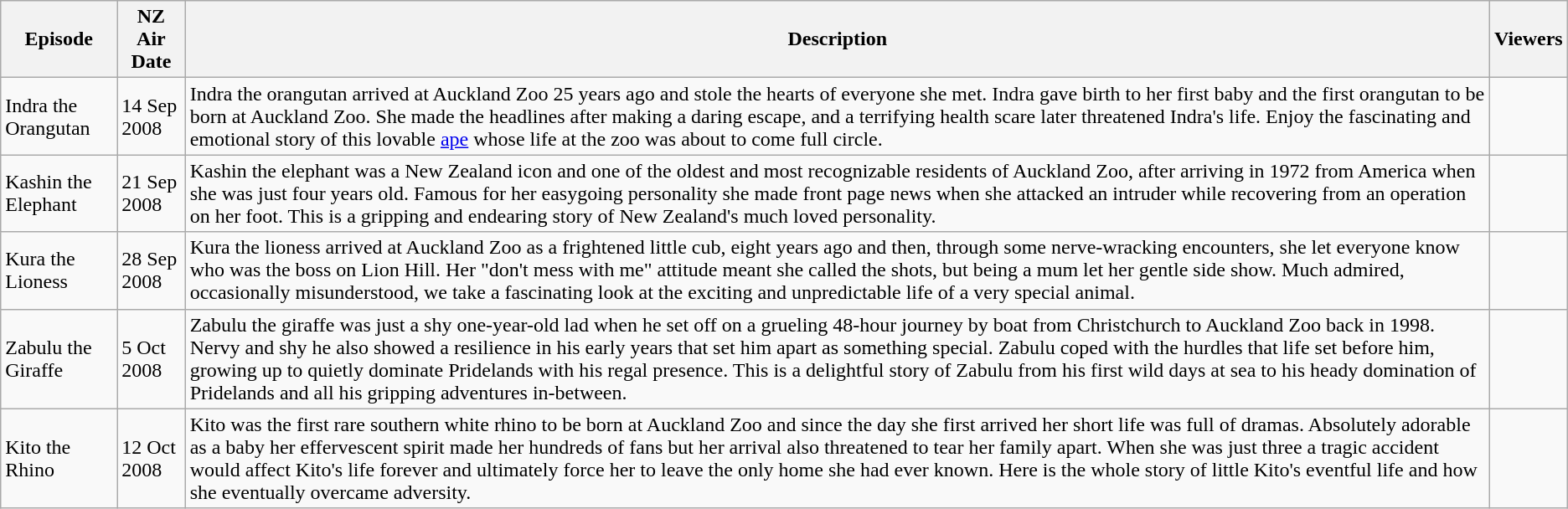<table class="wikitable">
<tr>
<th>Episode</th>
<th>NZ Air Date</th>
<th>Description</th>
<th>Viewers</th>
</tr>
<tr>
<td>Indra the Orangutan</td>
<td>14 Sep 2008</td>
<td>Indra the orangutan arrived at Auckland Zoo 25 years ago and stole the hearts of everyone she met. Indra gave birth to her first baby and the first orangutan to be born at Auckland Zoo. She made the headlines after making a daring escape, and a terrifying health scare later threatened Indra's life. Enjoy the fascinating and emotional story of this lovable <a href='#'>ape</a> whose life at the zoo was about to come full circle.</td>
<td></td>
</tr>
<tr>
<td>Kashin the Elephant</td>
<td>21 Sep 2008</td>
<td>Kashin the elephant was a New Zealand icon and one of the oldest and most recognizable residents of Auckland Zoo, after arriving in 1972 from America when she was just four years old. Famous for her easygoing personality she made front page news when she attacked an intruder while recovering from an operation on her foot. This is a gripping and endearing story of New Zealand's much loved personality.</td>
<td></td>
</tr>
<tr>
<td>Kura the Lioness</td>
<td>28 Sep 2008</td>
<td>Kura the lioness arrived at Auckland Zoo as a frightened little cub, eight years ago and then, through some nerve-wracking encounters, she let everyone know who was the boss on Lion Hill. Her "don't mess with me" attitude meant she called the shots, but being a mum let her gentle side show. Much admired, occasionally misunderstood, we take a fascinating look at the exciting and unpredictable life of a very special animal.</td>
<td></td>
</tr>
<tr>
<td>Zabulu the Giraffe</td>
<td>5 Oct 2008</td>
<td>Zabulu the giraffe was just a shy one-year-old lad when he set off on a grueling 48-hour journey by boat from Christchurch to Auckland Zoo back in 1998. Nervy and shy he also showed a resilience in his early years that set him apart as something special. Zabulu coped with the hurdles that life set before him, growing up to quietly dominate Pridelands with his regal presence. This is a delightful story of Zabulu from his first wild days at sea to his heady domination of Pridelands and all his gripping adventures in-between.</td>
<td></td>
</tr>
<tr>
<td>Kito the Rhino</td>
<td>12 Oct 2008</td>
<td>Kito was the first rare southern white rhino to be born at Auckland Zoo and since the day she first arrived her short life was full of dramas. Absolutely adorable as a baby her effervescent spirit made her hundreds of fans but her arrival also threatened to tear her family apart. When she was just three a tragic accident would affect Kito's life forever and ultimately force her to leave the only home she had ever known. Here is the whole story of little Kito's eventful life and how she eventually overcame adversity.</td>
<td></td>
</tr>
</table>
